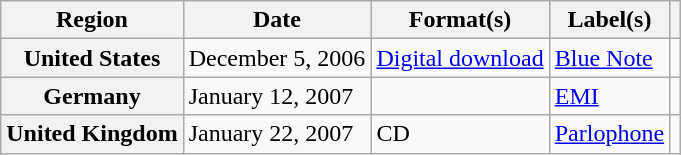<table class="wikitable plainrowheaders">
<tr>
<th scope="col">Region</th>
<th scope="col">Date</th>
<th scope="col">Format(s)</th>
<th scope="col">Label(s)</th>
<th scope="col"></th>
</tr>
<tr>
<th scope="row">United States</th>
<td>December 5, 2006</td>
<td><a href='#'>Digital download</a> </td>
<td><a href='#'>Blue Note</a></td>
<td></td>
</tr>
<tr>
<th scope="row">Germany</th>
<td>January 12, 2007</td>
<td></td>
<td><a href='#'>EMI</a></td>
<td></td>
</tr>
<tr>
<th scope="row">United Kingdom</th>
<td>January 22, 2007</td>
<td>CD</td>
<td><a href='#'>Parlophone</a></td>
<td></td>
</tr>
</table>
